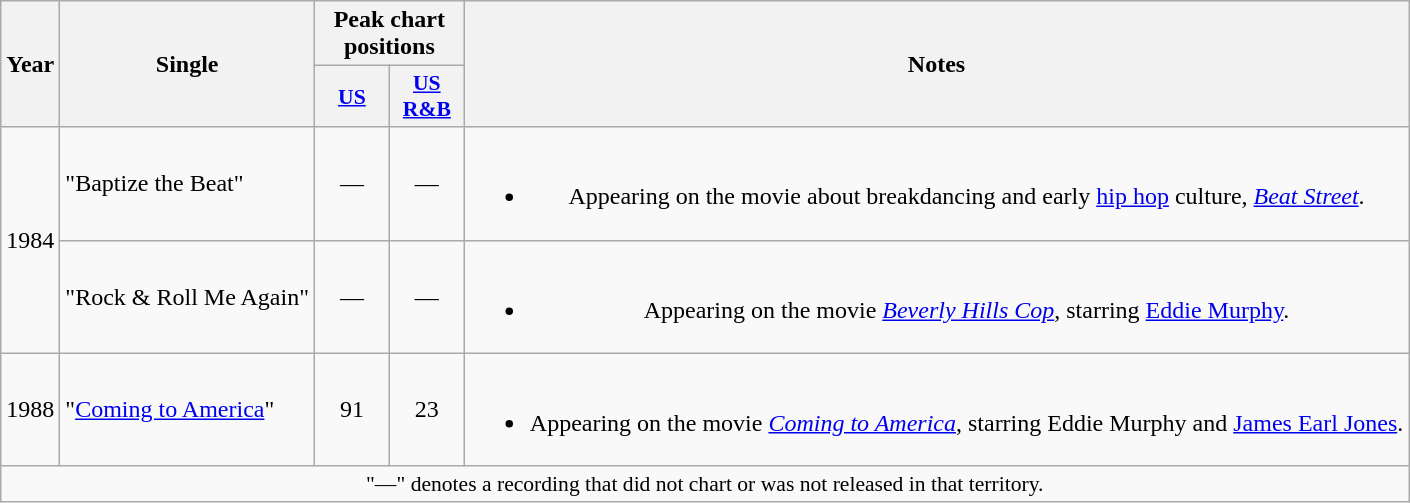<table class="wikitable" style="text-align:center;">
<tr>
<th rowspan="2">Year</th>
<th rowspan="2">Single</th>
<th colspan="2">Peak chart positions</th>
<th scope="col" rowspan="2">Notes</th>
</tr>
<tr>
<th scope="col" style="width:3em;font-size:90%;"><a href='#'>US</a><br></th>
<th scope="col" style="width:3em;font-size:90%;"><a href='#'>US R&B</a><br></th>
</tr>
<tr align="center">
<td rowspan=2>1984</td>
<td align="left">"Baptize the Beat"</td>
<td>—</td>
<td>—</td>
<td><br><ul><li>Appearing on the movie about breakdancing and early <a href='#'>hip hop</a> culture, <em><a href='#'>Beat Street</a></em>.</li></ul></td>
</tr>
<tr align="center">
<td align="left">"Rock & Roll Me Again"</td>
<td>—</td>
<td>—</td>
<td><br><ul><li>Appearing on the movie <em><a href='#'>Beverly Hills Cop</a></em>, starring <a href='#'>Eddie Murphy</a>.</li></ul></td>
</tr>
<tr align="center">
<td>1988</td>
<td align="left">"<a href='#'>Coming to America</a>"</td>
<td>91</td>
<td>23</td>
<td><br><ul><li>Appearing on the movie <em><a href='#'>Coming to America</a></em>,  starring Eddie Murphy and <a href='#'>James Earl Jones</a>.</li></ul></td>
</tr>
<tr>
<td colspan="7" align="center" style="font-size:90%">"—" denotes a recording that did not chart or was not released in that territory.</td>
</tr>
</table>
